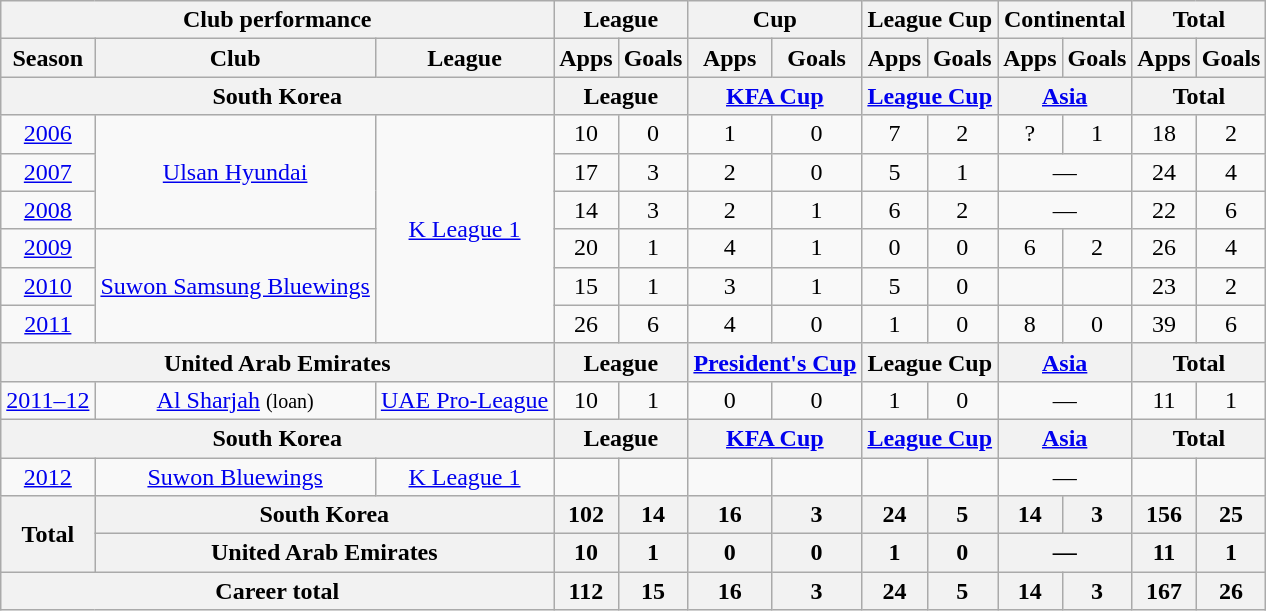<table class="wikitable" style="text-align:center">
<tr>
<th colspan=3>Club performance</th>
<th colspan=2>League</th>
<th colspan=2>Cup</th>
<th colspan=2>League Cup</th>
<th colspan=2>Continental</th>
<th colspan=2>Total</th>
</tr>
<tr>
<th>Season</th>
<th>Club</th>
<th>League</th>
<th>Apps</th>
<th>Goals</th>
<th>Apps</th>
<th>Goals</th>
<th>Apps</th>
<th>Goals</th>
<th>Apps</th>
<th>Goals</th>
<th>Apps</th>
<th>Goals</th>
</tr>
<tr>
<th colspan=3>South Korea</th>
<th colspan=2>League</th>
<th colspan=2><a href='#'>KFA Cup</a></th>
<th colspan=2><a href='#'>League Cup</a></th>
<th colspan=2><a href='#'>Asia</a></th>
<th colspan=2>Total</th>
</tr>
<tr>
<td><a href='#'>2006</a></td>
<td rowspan="3"><a href='#'>Ulsan Hyundai</a></td>
<td rowspan="6"><a href='#'>K League 1</a></td>
<td>10</td>
<td>0</td>
<td>1</td>
<td>0</td>
<td>7</td>
<td>2</td>
<td>?</td>
<td>1</td>
<td>18</td>
<td>2</td>
</tr>
<tr>
<td><a href='#'>2007</a></td>
<td>17</td>
<td>3</td>
<td>2</td>
<td>0</td>
<td>5</td>
<td>1</td>
<td colspan="2">—</td>
<td>24</td>
<td>4</td>
</tr>
<tr>
<td><a href='#'>2008</a></td>
<td>14</td>
<td>3</td>
<td>2</td>
<td>1</td>
<td>6</td>
<td>2</td>
<td colspan="2">—</td>
<td>22</td>
<td>6</td>
</tr>
<tr>
<td><a href='#'>2009</a></td>
<td rowspan="3"><a href='#'>Suwon Samsung Bluewings</a></td>
<td>20</td>
<td>1</td>
<td>4</td>
<td>1</td>
<td>0</td>
<td>0</td>
<td>6</td>
<td>2</td>
<td>26</td>
<td>4</td>
</tr>
<tr>
<td><a href='#'>2010</a></td>
<td>15</td>
<td>1</td>
<td>3</td>
<td>1</td>
<td>5</td>
<td>0</td>
<td></td>
<td></td>
<td>23</td>
<td>2</td>
</tr>
<tr>
<td><a href='#'>2011</a></td>
<td>26</td>
<td>6</td>
<td>4</td>
<td>0</td>
<td>1</td>
<td>0</td>
<td>8</td>
<td>0</td>
<td>39</td>
<td>6</td>
</tr>
<tr>
<th colspan=3>United Arab Emirates</th>
<th colspan=2>League</th>
<th colspan=2><a href='#'>President's Cup</a></th>
<th colspan=2>League Cup</th>
<th colspan=2><a href='#'>Asia</a></th>
<th colspan=2>Total</th>
</tr>
<tr>
<td><a href='#'>2011–12</a></td>
<td rowspan="1"><a href='#'>Al Sharjah</a> <small>(loan)</small></td>
<td rowspan="1"><a href='#'>UAE Pro-League</a></td>
<td>10</td>
<td>1</td>
<td>0</td>
<td>0</td>
<td>1</td>
<td>0</td>
<td colspan="2">—</td>
<td>11</td>
<td>1</td>
</tr>
<tr>
<th colspan=3>South Korea</th>
<th colspan=2>League</th>
<th colspan=2><a href='#'>KFA Cup</a></th>
<th colspan=2><a href='#'>League Cup</a></th>
<th colspan=2><a href='#'>Asia</a></th>
<th colspan=2>Total</th>
</tr>
<tr>
<td><a href='#'>2012</a></td>
<td rowspan="1"><a href='#'>Suwon Bluewings</a></td>
<td rowspan="1"><a href='#'>K League 1</a></td>
<td></td>
<td></td>
<td></td>
<td></td>
<td></td>
<td></td>
<td colspan="2">—</td>
<td></td>
<td></td>
</tr>
<tr>
<th rowspan=2>Total</th>
<th colspan=2>South Korea</th>
<th>102</th>
<th>14</th>
<th>16</th>
<th>3</th>
<th>24</th>
<th>5</th>
<th>14</th>
<th>3</th>
<th>156</th>
<th>25</th>
</tr>
<tr>
<th colspan=2>United Arab Emirates</th>
<th>10</th>
<th>1</th>
<th>0</th>
<th>0</th>
<th>1</th>
<th>0</th>
<th colspan="2">—</th>
<th>11</th>
<th>1</th>
</tr>
<tr>
<th colspan=3>Career total</th>
<th>112</th>
<th>15</th>
<th>16</th>
<th>3</th>
<th>24</th>
<th>5</th>
<th>14</th>
<th>3</th>
<th>167</th>
<th>26</th>
</tr>
</table>
